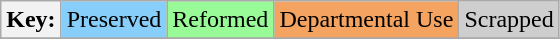<table class="wikitable">
<tr>
<th>Key:</th>
<td style="background-color:#87CEFA">Preserved</td>
<td style="background-color:#98FB98">Reformed</td>
<td style="background-color:#F4A460">Departmental Use</td>
<td style="background-color:#CECECE">Scrapped</td>
</tr>
<tr>
</tr>
</table>
